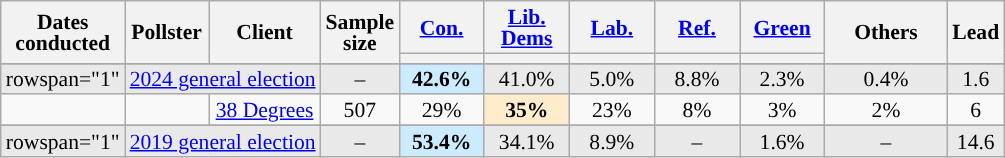<table class="wikitable sortable mw-datatable" style="text-align:center; font-size:90%; line-height:14px;">
<tr>
<th rowspan="2">Dates <br>conducted</th>
<th rowspan="2">Pollster</th>
<th rowspan="2">Client</th>
<th rowspan="2" data-sort-type="number">Sample <br>size</th>
<th class="unsortable" style="width:50px;"><a href='#'>Con.</a></th>
<th class="unsortable" style="width:50px;"><a href='#'>Lib. Dems</a></th>
<th class="unsortable" style="width:50px;"><a href='#'>Lab.</a></th>
<th class="unsortable" style="width:50px;"><a href='#'>Ref.</a></th>
<th class="unsortable" style="width:50px;"><a href='#'>Green</a></th>
<th rowspan="2" class="unsortable" style="width:75px;">Others</th>
<th rowspan="2" data-sort-type="number">Lead</th>
</tr>
<tr>
<th data-sort-type="number" style="background:"></th>
<th data-sort-type="number" style="background:"></th>
<th data-sort-type="number" style="background:"></th>
<th data-sort-type="number" style="background:"></th>
<th data-sort-type="number" style="background:"></th>
</tr>
<tr style="background:#e9e9e9;">
</tr>
<tr>
</tr>
<tr style="background:#e9e9e9;">
<td>rowspan="1" </td>
<td colspan="2" rowspan="1"><a href='#'>2024 general election</a></td>
<td>–</td>
<td style="background:#CCEBFF;"><strong>42.6%</strong></td>
<td>41.0%</td>
<td>5.0%</td>
<td>8.8%</td>
<td>2.3%</td>
<td>0.4%</td>
<td style="background:">1.6</td>
</tr>
<tr>
<td></td>
<td></td>
<td><a href='#'>38 Degrees</a></td>
<td>507</td>
<td>29%</td>
<td style="background:#FEECCD;"><strong>35%</strong></td>
<td>23%</td>
<td>8%</td>
<td>3%</td>
<td>2%</td>
<td style="background:">6</td>
</tr>
<tr style="background:#e9e9e9;">
</tr>
<tr>
</tr>
<tr style="background:#e9e9e9;">
<td>rowspan="1" </td>
<td colspan="2" rowspan="1"><a href='#'>2019 general election</a></td>
<td>–</td>
<td style="background:#CCEBFF;"><strong>53.4%</strong></td>
<td>34.1%</td>
<td>8.9%</td>
<td>–</td>
<td>1.6%</td>
<td>–</td>
<td style="background:">14.6</td>
</tr>
</table>
